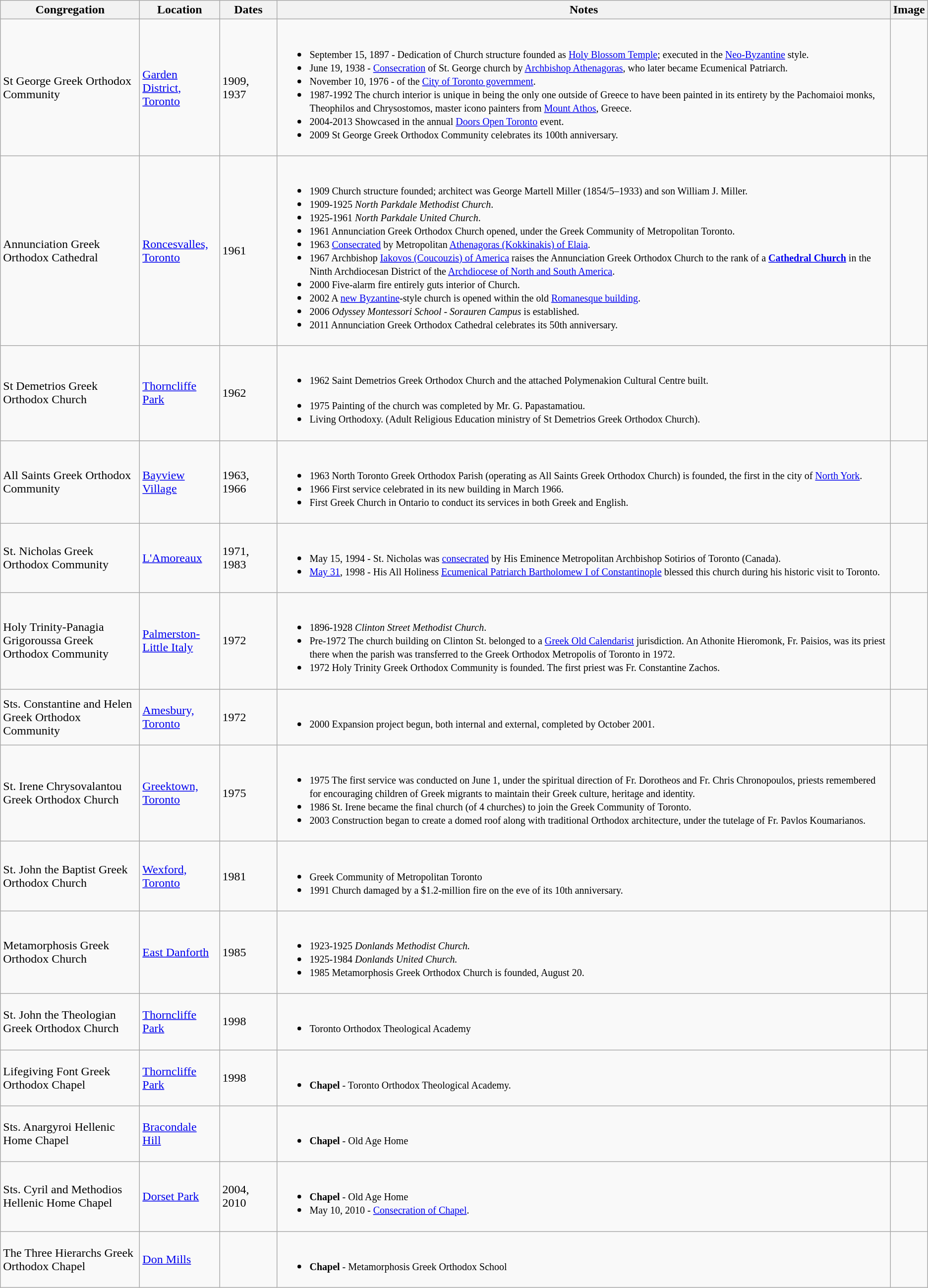<table class="wikitable">
<tr>
<th width=180>Congregation</th>
<th width=100>Location</th>
<th width=70>Dates</th>
<th>Notes</th>
<th>Image</th>
</tr>
<tr>
<td>St George Greek Orthodox Community</td>
<td><a href='#'>Garden District, Toronto</a></td>
<td>1909,<br>1937</td>
<td><br><ul><li><small>September 15, 1897 - Dedication of Church structure founded as <a href='#'>Holy Blossom Temple</a>; executed in the <a href='#'>Neo-Byzantine</a> style.</small></li><li><small>June 19, 1938 - <a href='#'>Consecration</a> of St. George church by <a href='#'>Archbishop Athenagoras</a>, who later became Ecumenical Patriarch.</small></li><li><small>November 10, 1976 -  of the <a href='#'>City of Toronto government</a>.</small></li><li><small>1987-1992 The church interior is unique in being the only one outside of Greece to have been painted in its entirety by the Pachomaioi monks, Theophilos and Chrysostomos, master icono painters from <a href='#'>Mount Athos</a>, Greece.</small></li><li><small>2004-2013 Showcased in the annual <a href='#'>Doors Open Toronto</a> event.</small></li><li><small>2009 St George Greek Orthodox Community celebrates its 100th anniversary.</small></li></ul></td>
<td></td>
</tr>
<tr>
<td>Annunciation Greek Orthodox Cathedral</td>
<td><a href='#'>Roncesvalles, Toronto</a></td>
<td>1961</td>
<td><br><ul><li><small>1909 Church structure founded; architect was George Martell Miller (1854/5–1933) and son William J. Miller.</small></li><li><small>1909-1925 <em>North Parkdale Methodist Church</em>.</small></li><li><small>1925-1961 <em>North Parkdale United Church</em>.</small></li><li><small>1961 Annunciation Greek Orthodox Church opened, under the Greek Community of Metropolitan Toronto.</small></li><li><small>1963 <a href='#'>Consecrated</a> by Metropolitan <a href='#'>Athenagoras (Kokkinakis) of Elaia</a>.</small></li><li><small>1967 Archbishop <a href='#'>Iakovos (Coucouzis) of America</a> raises the Annunciation Greek Orthodox Church to the rank of a <strong><a href='#'>Cathedral Church</a></strong> in the Ninth Archdiocesan District of the <a href='#'>Archdiocese of North and South America</a>.</small></li><li><small>2000 Five-alarm fire entirely guts interior of Church.</small></li><li><small>2002 A <a href='#'>new Byzantine</a>-style church is opened within the old <a href='#'>Romanesque building</a>.</small></li><li><small>2006 <em>Odyssey Montessori School - Sorauren Campus</em> is established.</small></li><li><small>2011 Annunciation Greek Orthodox Cathedral celebrates its 50th anniversary.</small></li></ul></td>
<td></td>
</tr>
<tr>
<td>St Demetrios Greek Orthodox Church</td>
<td><a href='#'>Thorncliffe Park</a><br></td>
<td>1962</td>
<td><br><ul><li><small>1962 Saint Demetrios Greek Orthodox Church and the attached Polymenakion Cultural Centre built.</small></li></ul><ul><li><small>1975 Painting of the church was completed by Mr. G. Papastamatiou.</small></li><li><small>Living Orthodoxy. (Adult Religious Education ministry of St Demetrios Greek Orthodox Church).</small></li></ul></td>
<td></td>
</tr>
<tr>
<td>All Saints Greek Orthodox Community</td>
<td><a href='#'>Bayview Village</a><br></td>
<td>1963,<br>1966</td>
<td><br><ul><li><small>1963 North Toronto Greek Orthodox Parish (operating as All Saints Greek Orthodox Church) is founded, the first in the city of <a href='#'>North York</a>.</small></li><li><small>1966 First service celebrated in its new building in March 1966.</small></li><li><small>First Greek Church in Ontario to conduct its services in both Greek and English.</small></li></ul></td>
<td></td>
</tr>
<tr>
<td>St. Nicholas Greek Orthodox Community</td>
<td><a href='#'>L'Amoreaux</a></td>
<td>1971,<br>1983</td>
<td><br><ul><li><small>May 15, 1994 - St. Nicholas was <a href='#'>consecrated</a> by His Eminence Metropolitan Archbishop Sotirios of Toronto (Canada).</small></li><li><small><a href='#'>May 31</a>, 1998 - His All Holiness <a href='#'>Ecumenical Patriarch Bartholomew I of Constantinople</a> blessed this church during his historic visit to Toronto.</small></li></ul></td>
<td></td>
</tr>
<tr>
<td>Holy Trinity-Panagia Grigoroussa Greek Orthodox Community</td>
<td><a href='#'>Palmerston-Little Italy</a></td>
<td>1972</td>
<td><br><ul><li><small>1896-1928 <em>Clinton Street Methodist Church</em>.</small></li><li><small>Pre-1972 The church building on Clinton St. belonged to a <a href='#'>Greek Old Calendarist</a> jurisdiction. An Athonite Hieromonk, Fr. Paisios, was its priest there when the parish was transferred to the Greek Orthodox Metropolis of Toronto in 1972.</small></li><li><small>1972 Holy Trinity Greek Orthodox Community is founded. The first priest was Fr. Constantine Zachos.</small></li></ul></td>
<td></td>
</tr>
<tr>
<td>Sts. Constantine and Helen Greek Orthodox Community</td>
<td><a href='#'>Amesbury, Toronto</a></td>
<td>1972</td>
<td><br><ul><li><small>2000 Expansion project begun, both internal and external, completed by October 2001.</small></li></ul></td>
<td></td>
</tr>
<tr>
<td>St. Irene Chrysovalantou Greek Orthodox Church</td>
<td><a href='#'>Greektown, Toronto</a></td>
<td>1975</td>
<td><br><ul><li><small>1975 The first service was conducted on June 1, under the spiritual direction of Fr. Dorotheos and Fr. Chris Chronopoulos, priests remembered for encouraging children of Greek migrants to maintain their Greek culture, heritage and identity.</small></li><li><small>1986 St. Irene became the final church (of 4 churches) to join the Greek Community of Toronto.</small></li><li><small>2003 Construction began to create a domed roof along with traditional Orthodox architecture, under the tutelage of Fr. Pavlos Koumarianos.</small></li></ul></td>
<td></td>
</tr>
<tr>
<td>St. John the Baptist Greek Orthodox Church</td>
<td><a href='#'>Wexford, Toronto</a></td>
<td>1981</td>
<td><br><ul><li><small>Greek Community of Metropolitan Toronto</small></li><li><small>1991 Church damaged by a $1.2-million fire on the eve of its 10th anniversary.</small></li></ul></td>
<td></td>
</tr>
<tr>
<td>Metamorphosis Greek Orthodox Church</td>
<td><a href='#'>East Danforth</a></td>
<td>1985</td>
<td><br><ul><li><small>1923-1925 <em>Donlands Methodist Church.</em></small></li><li><small>1925-1984 <em>Donlands United Church.</em></small></li><li><small>1985 Metamorphosis Greek Orthodox Church is founded, August 20.</small></li></ul></td>
<td></td>
</tr>
<tr>
<td>St. John the Theologian Greek Orthodox Church</td>
<td><a href='#'>Thorncliffe Park</a></td>
<td>1998</td>
<td><br><ul><li><small>Toronto Orthodox Theological Academy</small></li></ul></td>
<td></td>
</tr>
<tr>
<td>Lifegiving Font Greek Orthodox Chapel</td>
<td><a href='#'>Thorncliffe Park</a></td>
<td>1998</td>
<td><br><ul><li><small><strong>Chapel</strong> - Toronto Orthodox Theological Academy.</small></li></ul></td>
<td></td>
</tr>
<tr>
<td>Sts. Anargyroi Hellenic Home Chapel</td>
<td><a href='#'>Bracondale Hill</a></td>
<td></td>
<td><br><ul><li><small><strong>Chapel</strong> - Old Age Home</small></li></ul></td>
<td></td>
</tr>
<tr>
<td>Sts. Cyril and Methodios Hellenic Home Chapel</td>
<td><a href='#'>Dorset Park</a></td>
<td>2004,<br>2010</td>
<td><br><ul><li><small><strong>Chapel</strong> - Old Age Home</small></li><li><small>May 10, 2010 - <a href='#'>Consecration of Chapel</a>.</small></li></ul></td>
<td></td>
</tr>
<tr>
<td>The Three Hierarchs Greek Orthodox Chapel</td>
<td><a href='#'>Don Mills</a></td>
<td></td>
<td><br><ul><li><small><strong>Chapel</strong> - Metamorphosis Greek Orthodox School</small></li></ul></td>
<td></td>
</tr>
</table>
